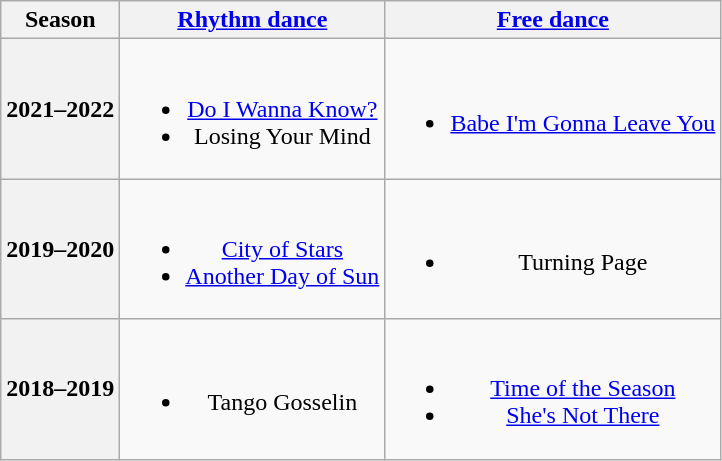<table class="wikitable" style="text-align:center">
<tr>
<th>Season</th>
<th><a href='#'>Rhythm dance</a></th>
<th><a href='#'>Free dance</a></th>
</tr>
<tr>
<th>2021–2022<br></th>
<td><br><ul><li> <a href='#'>Do I Wanna Know?</a> <br> </li><li>Losing Your Mind <br> </li></ul></td>
<td><br><ul><li><a href='#'>Babe I'm Gonna Leave You</a> <br> </li></ul></td>
</tr>
<tr>
<th>2019–2020<br></th>
<td><br><ul><li> <a href='#'>City of Stars</a></li><li> <a href='#'>Another Day of Sun</a><br></li></ul></td>
<td><br><ul><li>Turning Page<br></li></ul></td>
</tr>
<tr>
<th>2018–2019<br></th>
<td><br><ul><li>Tango Gosselin<br></li></ul></td>
<td><br><ul><li><a href='#'>Time of the Season</a></li><li><a href='#'>She's Not There</a><br></li></ul></td>
</tr>
</table>
